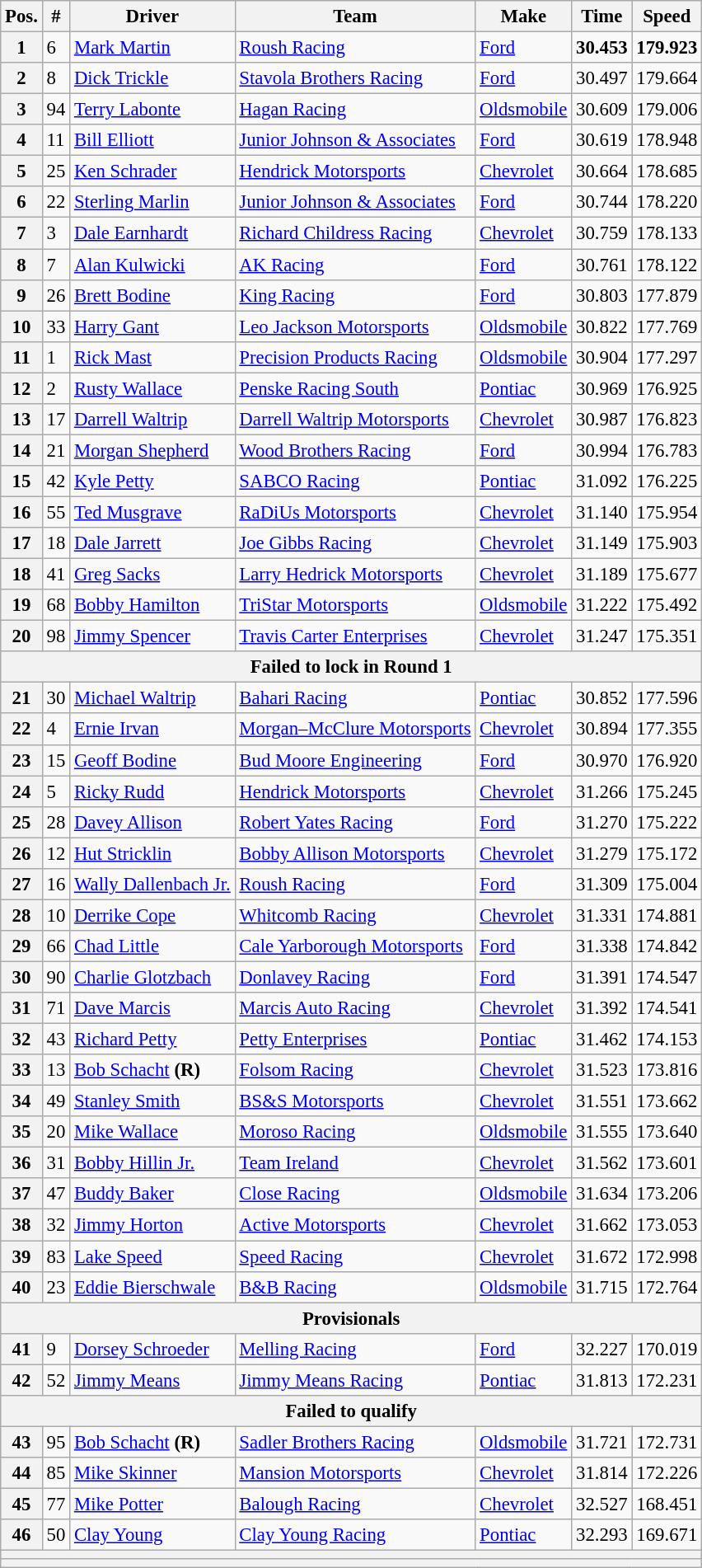<table class="wikitable" style="font-size:95%">
<tr>
<th>Pos.</th>
<th>#</th>
<th>Driver</th>
<th>Team</th>
<th>Make</th>
<th>Time</th>
<th>Speed</th>
</tr>
<tr>
<th>1</th>
<td>6</td>
<td><a href='#'>Mark Martin</a></td>
<td><a href='#'>Roush Racing</a></td>
<td><a href='#'>Ford</a></td>
<td><strong>30.453</strong></td>
<td><strong>179.923</strong></td>
</tr>
<tr>
<th>2</th>
<td>8</td>
<td><a href='#'>Dick Trickle</a></td>
<td><a href='#'>Stavola Brothers Racing</a></td>
<td><a href='#'>Ford</a></td>
<td>30.497</td>
<td>179.664</td>
</tr>
<tr>
<th>3</th>
<td>94</td>
<td><a href='#'>Terry Labonte</a></td>
<td><a href='#'>Hagan Racing</a></td>
<td><a href='#'>Oldsmobile</a></td>
<td>30.609</td>
<td>179.006</td>
</tr>
<tr>
<th>4</th>
<td>11</td>
<td><a href='#'>Bill Elliott</a></td>
<td><a href='#'>Junior Johnson & Associates</a></td>
<td><a href='#'>Ford</a></td>
<td>30.619</td>
<td>178.948</td>
</tr>
<tr>
<th>5</th>
<td>25</td>
<td><a href='#'>Ken Schrader</a></td>
<td><a href='#'>Hendrick Motorsports</a></td>
<td><a href='#'>Chevrolet</a></td>
<td>30.664</td>
<td>178.685</td>
</tr>
<tr>
<th>6</th>
<td>22</td>
<td><a href='#'>Sterling Marlin</a></td>
<td><a href='#'>Junior Johnson & Associates</a></td>
<td><a href='#'>Ford</a></td>
<td>30.744</td>
<td>178.220</td>
</tr>
<tr>
<th>7</th>
<td>3</td>
<td><a href='#'>Dale Earnhardt</a></td>
<td><a href='#'>Richard Childress Racing</a></td>
<td><a href='#'>Chevrolet</a></td>
<td>30.759</td>
<td>178.133</td>
</tr>
<tr>
<th>8</th>
<td>7</td>
<td><a href='#'>Alan Kulwicki</a></td>
<td><a href='#'>AK Racing</a></td>
<td><a href='#'>Ford</a></td>
<td>30.761</td>
<td>178.122</td>
</tr>
<tr>
<th>9</th>
<td>26</td>
<td><a href='#'>Brett Bodine</a></td>
<td><a href='#'>King Racing</a></td>
<td><a href='#'>Ford</a></td>
<td>30.803</td>
<td>177.879</td>
</tr>
<tr>
<th>10</th>
<td>33</td>
<td><a href='#'>Harry Gant</a></td>
<td><a href='#'>Leo Jackson Motorsports</a></td>
<td><a href='#'>Oldsmobile</a></td>
<td>30.822</td>
<td>177.769</td>
</tr>
<tr>
<th>11</th>
<td>1</td>
<td><a href='#'>Rick Mast</a></td>
<td><a href='#'>Precision Products Racing</a></td>
<td><a href='#'>Oldsmobile</a></td>
<td>30.904</td>
<td>177.297</td>
</tr>
<tr>
<th>12</th>
<td>2</td>
<td><a href='#'>Rusty Wallace</a></td>
<td><a href='#'>Penske Racing South</a></td>
<td><a href='#'>Pontiac</a></td>
<td>30.969</td>
<td>176.925</td>
</tr>
<tr>
<th>13</th>
<td>17</td>
<td><a href='#'>Darrell Waltrip</a></td>
<td><a href='#'>Darrell Waltrip Motorsports</a></td>
<td><a href='#'>Chevrolet</a></td>
<td>30.987</td>
<td>176.823</td>
</tr>
<tr>
<th>14</th>
<td>21</td>
<td><a href='#'>Morgan Shepherd</a></td>
<td><a href='#'>Wood Brothers Racing</a></td>
<td><a href='#'>Ford</a></td>
<td>30.994</td>
<td>176.783</td>
</tr>
<tr>
<th>15</th>
<td>42</td>
<td><a href='#'>Kyle Petty</a></td>
<td><a href='#'>SABCO Racing</a></td>
<td><a href='#'>Pontiac</a></td>
<td>31.092</td>
<td>176.225</td>
</tr>
<tr>
<th>16</th>
<td>55</td>
<td><a href='#'>Ted Musgrave</a></td>
<td><a href='#'>RaDiUs Motorsports</a></td>
<td><a href='#'>Chevrolet</a></td>
<td>31.140</td>
<td>175.954</td>
</tr>
<tr>
<th>17</th>
<td>18</td>
<td><a href='#'>Dale Jarrett</a></td>
<td><a href='#'>Joe Gibbs Racing</a></td>
<td><a href='#'>Chevrolet</a></td>
<td>31.149</td>
<td>175.903</td>
</tr>
<tr>
<th>18</th>
<td>41</td>
<td><a href='#'>Greg Sacks</a></td>
<td><a href='#'>Larry Hedrick Motorsports</a></td>
<td><a href='#'>Chevrolet</a></td>
<td>31.189</td>
<td>175.677</td>
</tr>
<tr>
<th>19</th>
<td>68</td>
<td><a href='#'>Bobby Hamilton</a></td>
<td><a href='#'>TriStar Motorsports</a></td>
<td><a href='#'>Oldsmobile</a></td>
<td>31.222</td>
<td>175.492</td>
</tr>
<tr>
<th>20</th>
<td>98</td>
<td><a href='#'>Jimmy Spencer</a></td>
<td><a href='#'>Travis Carter Enterprises</a></td>
<td><a href='#'>Chevrolet</a></td>
<td>31.247</td>
<td>175.351</td>
</tr>
<tr>
<th colspan="7">Failed to lock in Round 1</th>
</tr>
<tr>
<th>21</th>
<td>30</td>
<td><a href='#'>Michael Waltrip</a></td>
<td><a href='#'>Bahari Racing</a></td>
<td><a href='#'>Pontiac</a></td>
<td>30.852</td>
<td>177.596</td>
</tr>
<tr>
<th>22</th>
<td>4</td>
<td><a href='#'>Ernie Irvan</a></td>
<td><a href='#'>Morgan–McClure Motorsports</a></td>
<td><a href='#'>Chevrolet</a></td>
<td>30.894</td>
<td>177.355</td>
</tr>
<tr>
<th>23</th>
<td>15</td>
<td><a href='#'>Geoff Bodine</a></td>
<td><a href='#'>Bud Moore Engineering</a></td>
<td><a href='#'>Ford</a></td>
<td>30.970</td>
<td>176.920</td>
</tr>
<tr>
<th>24</th>
<td>5</td>
<td><a href='#'>Ricky Rudd</a></td>
<td><a href='#'>Hendrick Motorsports</a></td>
<td><a href='#'>Chevrolet</a></td>
<td>31.266</td>
<td>175.245</td>
</tr>
<tr>
<th>25</th>
<td>28</td>
<td><a href='#'>Davey Allison</a></td>
<td><a href='#'>Robert Yates Racing</a></td>
<td><a href='#'>Ford</a></td>
<td>31.270</td>
<td>175.222</td>
</tr>
<tr>
<th>26</th>
<td>12</td>
<td><a href='#'>Hut Stricklin</a></td>
<td><a href='#'>Bobby Allison Motorsports</a></td>
<td><a href='#'>Chevrolet</a></td>
<td>31.279</td>
<td>175.172</td>
</tr>
<tr>
<th>27</th>
<td>16</td>
<td><a href='#'>Wally Dallenbach Jr.</a></td>
<td><a href='#'>Roush Racing</a></td>
<td><a href='#'>Ford</a></td>
<td>31.309</td>
<td>175.004</td>
</tr>
<tr>
<th>28</th>
<td>10</td>
<td><a href='#'>Derrike Cope</a></td>
<td><a href='#'>Whitcomb Racing</a></td>
<td><a href='#'>Chevrolet</a></td>
<td>31.331</td>
<td>174.881</td>
</tr>
<tr>
<th>29</th>
<td>66</td>
<td><a href='#'>Chad Little</a></td>
<td><a href='#'>Cale Yarborough Motorsports</a></td>
<td><a href='#'>Ford</a></td>
<td>31.338</td>
<td>174.842</td>
</tr>
<tr>
<th>30</th>
<td>90</td>
<td><a href='#'>Charlie Glotzbach</a></td>
<td><a href='#'>Donlavey Racing</a></td>
<td><a href='#'>Ford</a></td>
<td>31.391</td>
<td>174.547</td>
</tr>
<tr>
<th>31</th>
<td>71</td>
<td><a href='#'>Dave Marcis</a></td>
<td><a href='#'>Marcis Auto Racing</a></td>
<td><a href='#'>Chevrolet</a></td>
<td>31.392</td>
<td>174.541</td>
</tr>
<tr>
<th>32</th>
<td>43</td>
<td><a href='#'>Richard Petty</a></td>
<td><a href='#'>Petty Enterprises</a></td>
<td><a href='#'>Pontiac</a></td>
<td>31.462</td>
<td>174.153</td>
</tr>
<tr>
<th>33</th>
<td>13</td>
<td><a href='#'>Bob Schacht</a> <strong>(R)</strong></td>
<td><a href='#'>Folsom Racing</a></td>
<td><a href='#'>Chevrolet</a></td>
<td>31.523</td>
<td>173.816</td>
</tr>
<tr>
<th>34</th>
<td>49</td>
<td><a href='#'>Stanley Smith</a></td>
<td><a href='#'>BS&S Motorsports</a></td>
<td><a href='#'>Chevrolet</a></td>
<td>31.551</td>
<td>173.662</td>
</tr>
<tr>
<th>35</th>
<td>20</td>
<td><a href='#'>Mike Wallace</a></td>
<td><a href='#'>Moroso Racing</a></td>
<td><a href='#'>Oldsmobile</a></td>
<td>31.555</td>
<td>173.640</td>
</tr>
<tr>
<th>36</th>
<td>31</td>
<td><a href='#'>Bobby Hillin Jr.</a></td>
<td><a href='#'>Team Ireland</a></td>
<td><a href='#'>Chevrolet</a></td>
<td>31.562</td>
<td>173.601</td>
</tr>
<tr>
<th>37</th>
<td>47</td>
<td><a href='#'>Buddy Baker</a></td>
<td><a href='#'>Close Racing</a></td>
<td><a href='#'>Oldsmobile</a></td>
<td>31.634</td>
<td>173.206</td>
</tr>
<tr>
<th>38</th>
<td>32</td>
<td><a href='#'>Jimmy Horton</a></td>
<td><a href='#'>Active Motorsports</a></td>
<td><a href='#'>Chevrolet</a></td>
<td>31.662</td>
<td>173.053</td>
</tr>
<tr>
<th>39</th>
<td>83</td>
<td><a href='#'>Lake Speed</a></td>
<td><a href='#'>Speed Racing</a></td>
<td><a href='#'>Chevrolet</a></td>
<td>31.672</td>
<td>172.998</td>
</tr>
<tr>
<th>40</th>
<td>23</td>
<td><a href='#'>Eddie Bierschwale</a></td>
<td><a href='#'>B&B Racing</a></td>
<td><a href='#'>Oldsmobile</a></td>
<td>31.715</td>
<td>172.764</td>
</tr>
<tr>
<th colspan="7">Provisionals</th>
</tr>
<tr>
<th>41</th>
<td>9</td>
<td><a href='#'>Dorsey Schroeder</a></td>
<td><a href='#'>Melling Racing</a></td>
<td><a href='#'>Ford</a></td>
<td>32.227</td>
<td>170.019</td>
</tr>
<tr>
<th>42</th>
<td>52</td>
<td><a href='#'>Jimmy Means</a></td>
<td><a href='#'>Jimmy Means Racing</a></td>
<td><a href='#'>Pontiac</a></td>
<td>31.813</td>
<td>172.231</td>
</tr>
<tr>
<th colspan="7">Failed to qualify</th>
</tr>
<tr>
<th>43</th>
<td>95</td>
<td><a href='#'>Bob Schacht</a> <strong>(R)</strong></td>
<td><a href='#'>Sadler Brothers Racing</a></td>
<td><a href='#'>Oldsmobile</a></td>
<td>31.721</td>
<td>172.731</td>
</tr>
<tr>
<th>44</th>
<td>85</td>
<td><a href='#'>Mike Skinner</a></td>
<td><a href='#'>Mansion Motorsports</a></td>
<td><a href='#'>Chevrolet</a></td>
<td>31.814</td>
<td>172.226</td>
</tr>
<tr>
<th>45</th>
<td>77</td>
<td><a href='#'>Mike Potter</a></td>
<td><a href='#'>Balough Racing</a></td>
<td><a href='#'>Chevrolet</a></td>
<td>32.527</td>
<td>168.451</td>
</tr>
<tr>
<th>46</th>
<td>50</td>
<td><a href='#'>Clay Young</a></td>
<td><a href='#'>Clay Young Racing</a></td>
<td><a href='#'>Pontiac</a></td>
<td>32.293</td>
<td>169.671</td>
</tr>
<tr>
<th colspan="7"></th>
</tr>
<tr>
<th colspan="7"></th>
</tr>
</table>
